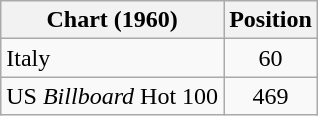<table class="wikitable plainrowheaders">
<tr>
<th>Chart (1960)</th>
<th>Position</th>
</tr>
<tr>
<td>Italy</td>
<td style="text-align:center;">60</td>
</tr>
<tr>
<td>US <em>Billboard</em> Hot 100</td>
<td style="text-align:center;">469</td>
</tr>
</table>
